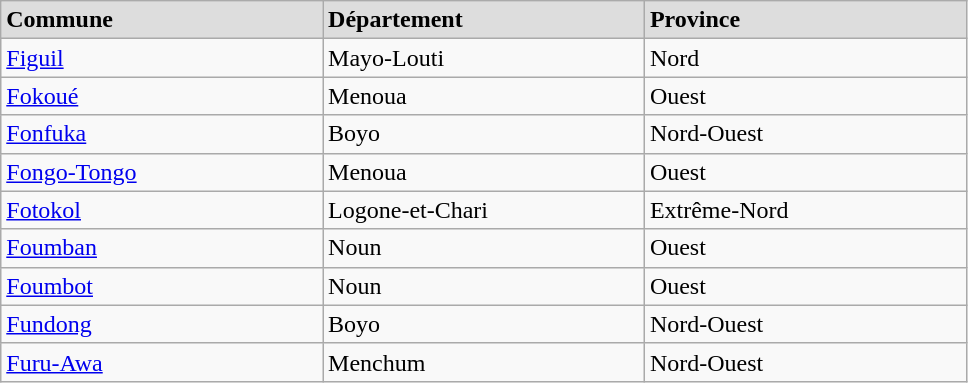<table class="wikitable" width=51%>
<tr bgcolor= "#DDDDDD">
<td width=17%><strong>Commune</strong></td>
<td width=17%><strong>Département</strong></td>
<td width=17%><strong>Province</strong></td>
</tr>
<tr>
<td><a href='#'>Figuil</a></td>
<td>Mayo-Louti</td>
<td>Nord</td>
</tr>
<tr>
<td><a href='#'>Fokoué</a></td>
<td>Menoua</td>
<td>Ouest</td>
</tr>
<tr>
<td><a href='#'>Fonfuka</a></td>
<td>Boyo</td>
<td>Nord-Ouest</td>
</tr>
<tr>
<td><a href='#'>Fongo-Tongo</a></td>
<td>Menoua</td>
<td>Ouest</td>
</tr>
<tr>
<td><a href='#'>Fotokol</a></td>
<td>Logone-et-Chari</td>
<td>Extrême-Nord</td>
</tr>
<tr>
<td><a href='#'>Foumban</a></td>
<td>Noun</td>
<td>Ouest</td>
</tr>
<tr>
<td><a href='#'>Foumbot</a></td>
<td>Noun</td>
<td>Ouest</td>
</tr>
<tr>
<td><a href='#'>Fundong</a></td>
<td>Boyo</td>
<td>Nord-Ouest</td>
</tr>
<tr>
<td><a href='#'>Furu-Awa</a></td>
<td>Menchum</td>
<td>Nord-Ouest</td>
</tr>
</table>
